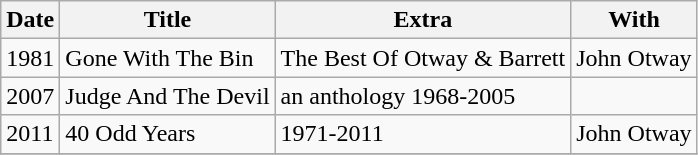<table class="wikitable">
<tr>
<th>Date</th>
<th>Title</th>
<th>Extra</th>
<th>With</th>
</tr>
<tr>
<td>1981</td>
<td>Gone With The Bin</td>
<td>The Best Of Otway & Barrett</td>
<td>John Otway</td>
</tr>
<tr>
<td>2007</td>
<td>Judge And The Devil</td>
<td>an anthology 1968-2005</td>
<td></td>
</tr>
<tr>
<td>2011</td>
<td>40 Odd Years</td>
<td>1971-2011</td>
<td>John Otway</td>
</tr>
<tr>
</tr>
</table>
